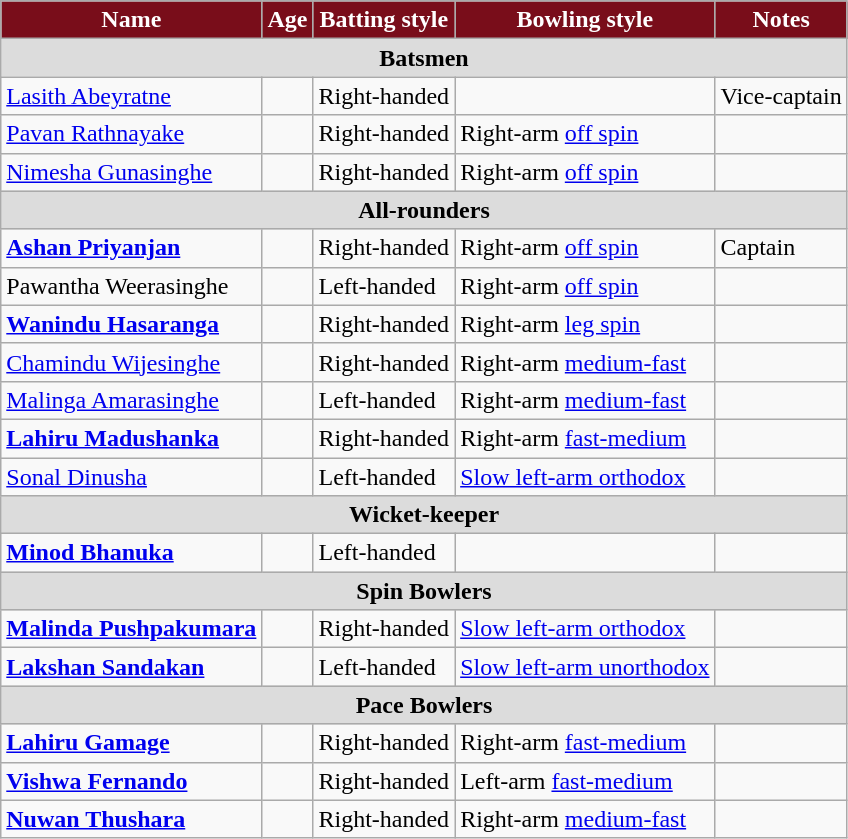<table class="wikitable" style="font-size:100%;">
<tr>
<th style="background: #790D1A; color:white" align="centre">Name</th>
<th style="background: #790D1A; color:white" align="centre">Age</th>
<th style="background: #790D1A; color:white" align="centre">Batting style</th>
<th style="background: #790D1A; color:white" align="centre">Bowling style</th>
<th style="background: #790D1A; color:white" align="centre">Notes</th>
</tr>
<tr>
<th colspan="5" style="background: #DCDCDC" align="right">Batsmen</th>
</tr>
<tr>
<td><a href='#'>Lasith Abeyratne</a></td>
<td></td>
<td>Right-handed</td>
<td></td>
<td>Vice-captain</td>
</tr>
<tr>
<td><a href='#'>Pavan Rathnayake</a></td>
<td></td>
<td>Right-handed</td>
<td>Right-arm <a href='#'>off spin</a></td>
<td></td>
</tr>
<tr>
<td><a href='#'>Nimesha Gunasinghe</a></td>
<td></td>
<td>Right-handed</td>
<td>Right-arm <a href='#'>off spin</a></td>
<td></td>
</tr>
<tr>
<th colspan="5" style="background: #DCDCDC" align="right">All-rounders</th>
</tr>
<tr>
<td><strong><a href='#'>Ashan Priyanjan</a></strong></td>
<td></td>
<td>Right-handed</td>
<td>Right-arm <a href='#'>off spin</a></td>
<td>Captain</td>
</tr>
<tr>
<td>Pawantha Weerasinghe</td>
<td></td>
<td>Left-handed</td>
<td>Right-arm <a href='#'>off spin</a></td>
<td></td>
</tr>
<tr>
<td><strong><a href='#'>Wanindu Hasaranga</a></strong></td>
<td></td>
<td>Right-handed</td>
<td>Right-arm <a href='#'>leg spin</a></td>
<td></td>
</tr>
<tr>
<td><a href='#'>Chamindu Wijesinghe</a></td>
<td></td>
<td>Right-handed</td>
<td>Right-arm <a href='#'>medium-fast</a></td>
<td></td>
</tr>
<tr>
<td><a href='#'>Malinga Amarasinghe</a></td>
<td></td>
<td>Left-handed</td>
<td>Right-arm <a href='#'>medium-fast</a></td>
<td></td>
</tr>
<tr>
<td><strong><a href='#'>Lahiru Madushanka</a></strong></td>
<td></td>
<td>Right-handed</td>
<td>Right-arm <a href='#'>fast-medium</a></td>
<td></td>
</tr>
<tr>
<td><a href='#'>Sonal Dinusha</a></td>
<td></td>
<td>Left-handed</td>
<td><a href='#'>Slow left-arm orthodox</a></td>
<td></td>
</tr>
<tr>
<th colspan="5" style="background: #DCDCDC" align="right">Wicket-keeper</th>
</tr>
<tr>
<td><strong><a href='#'>Minod Bhanuka</a></strong></td>
<td></td>
<td>Left-handed</td>
<td></td>
<td></td>
</tr>
<tr>
<th colspan="5" style="background: #DCDCDC" align="right">Spin Bowlers</th>
</tr>
<tr>
<td><strong><a href='#'>Malinda Pushpakumara</a></strong></td>
<td></td>
<td>Right-handed</td>
<td><a href='#'>Slow left-arm orthodox</a></td>
<td></td>
</tr>
<tr>
<td><strong><a href='#'>Lakshan Sandakan</a></strong></td>
<td></td>
<td>Left-handed</td>
<td><a href='#'>Slow left-arm unorthodox</a></td>
<td></td>
</tr>
<tr>
<th colspan="5" style="background: #DCDCDC" align="right">Pace Bowlers</th>
</tr>
<tr>
<td><strong><a href='#'>Lahiru Gamage</a></strong></td>
<td></td>
<td>Right-handed</td>
<td>Right-arm <a href='#'>fast-medium</a></td>
<td></td>
</tr>
<tr>
<td><strong><a href='#'>Vishwa Fernando</a></strong></td>
<td></td>
<td>Right-handed</td>
<td>Left-arm <a href='#'>fast-medium</a></td>
<td></td>
</tr>
<tr>
<td><strong><a href='#'>Nuwan Thushara</a></strong></td>
<td></td>
<td>Right-handed</td>
<td>Right-arm <a href='#'>medium-fast</a></td>
<td></td>
</tr>
</table>
